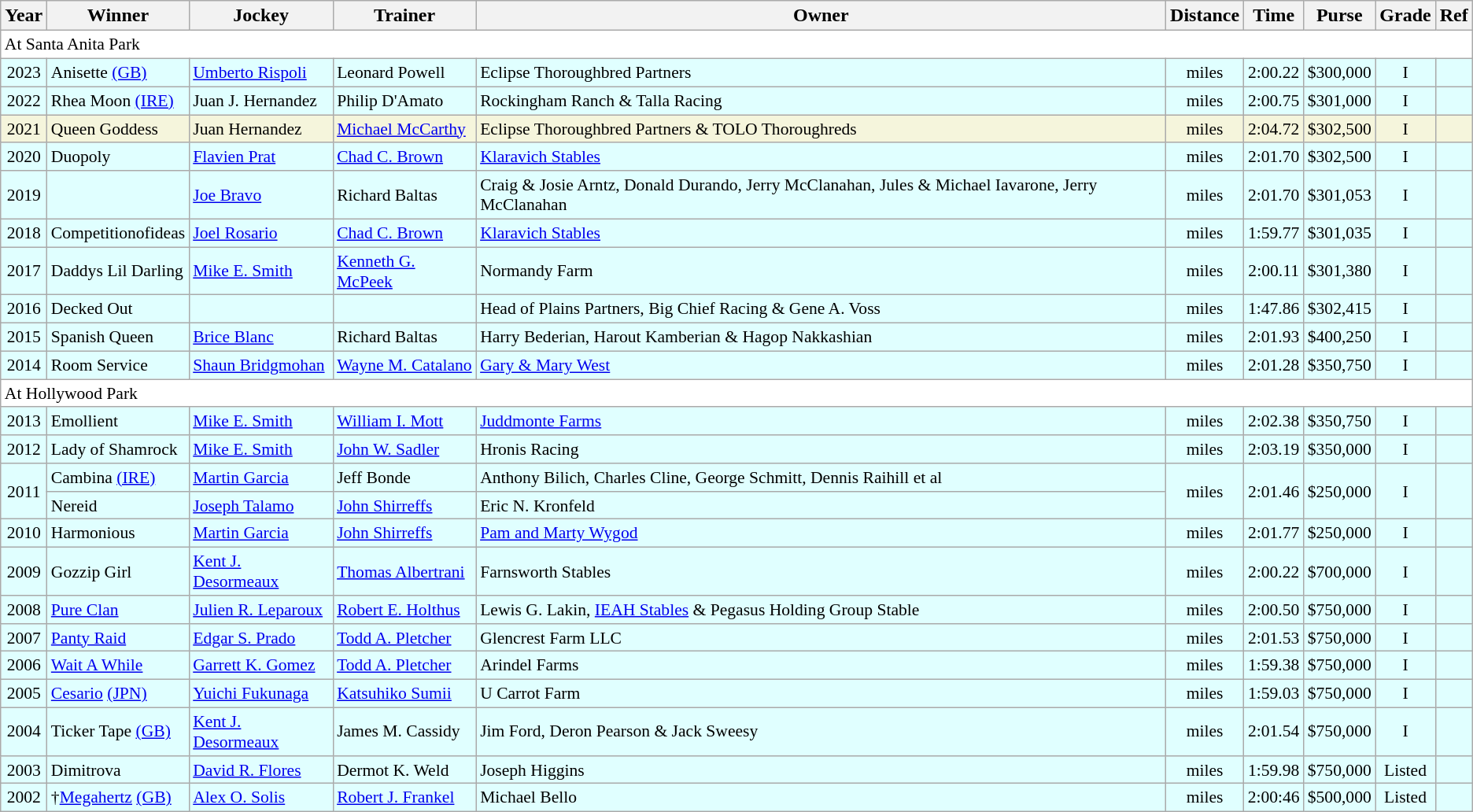<table class="wikitable sortable">
<tr>
<th>Year</th>
<th>Winner</th>
<th>Jockey</th>
<th>Trainer</th>
<th>Owner</th>
<th>Distance</th>
<th>Time</th>
<th>Purse</th>
<th>Grade</th>
<th>Ref</th>
</tr>
<tr style="font-size:90%; background-color:white">
<td align="left" colspan=11>At Santa Anita Park</td>
</tr>
<tr style="font-size:90%; background-color:lightcyan">
<td align=center>2023</td>
<td>Anisette <a href='#'>(GB)</a></td>
<td><a href='#'>Umberto Rispoli</a></td>
<td>Leonard Powell</td>
<td>Eclipse Thoroughbred Partners</td>
<td align=center> miles</td>
<td align=center>2:00.22</td>
<td align=center>$300,000</td>
<td align=center>I</td>
<td></td>
</tr>
<tr style="font-size:90%; background-color:lightcyan">
<td align=center>2022</td>
<td>Rhea Moon <a href='#'>(IRE)</a></td>
<td>Juan J. Hernandez</td>
<td>Philip D'Amato</td>
<td>Rockingham Ranch & Talla Racing</td>
<td align=center> miles</td>
<td align=center>2:00.75</td>
<td align=center>$301,000</td>
<td align=center>I</td>
<td></td>
</tr>
<tr style="font-size:90%; background-color:beige">
<td align=center>2021</td>
<td>Queen Goddess</td>
<td>Juan Hernandez</td>
<td><a href='#'>Michael McCarthy</a></td>
<td>Eclipse Thoroughbred Partners & TOLO Thoroughreds</td>
<td align=center> miles</td>
<td align=center>2:04.72</td>
<td align=center>$302,500</td>
<td align=center>I</td>
<td></td>
</tr>
<tr style="font-size:90%; background-color:lightcyan">
<td align=center>2020</td>
<td>Duopoly</td>
<td><a href='#'>Flavien Prat</a></td>
<td><a href='#'>Chad C. Brown</a></td>
<td><a href='#'>Klaravich Stables</a></td>
<td align=center> miles</td>
<td align=center>2:01.70</td>
<td align=center>$302,500</td>
<td align=center>I</td>
<td></td>
</tr>
<tr style="font-size:90%; background-color:lightcyan">
<td align=center>2019</td>
<td></td>
<td><a href='#'>Joe Bravo</a></td>
<td>Richard Baltas</td>
<td>Craig & Josie Arntz, Donald Durando, Jerry McClanahan, Jules & Michael Iavarone, Jerry McClanahan</td>
<td align=center> miles</td>
<td align=center>2:01.70</td>
<td align=center>$301,053</td>
<td align=center>I</td>
<td></td>
</tr>
<tr style="font-size:90%; background-color:lightcyan">
<td align=center>2018</td>
<td>Competitionofideas</td>
<td><a href='#'>Joel Rosario</a></td>
<td><a href='#'>Chad C. Brown</a></td>
<td><a href='#'>Klaravich Stables</a></td>
<td align=center> miles</td>
<td align=center>1:59.77</td>
<td align=center>$301,035</td>
<td align=center>I</td>
<td></td>
</tr>
<tr style="font-size:90%; background-color:lightcyan">
<td align=center>2017</td>
<td>Daddys Lil Darling</td>
<td><a href='#'>Mike E. Smith</a></td>
<td><a href='#'>Kenneth G. McPeek</a></td>
<td>Normandy Farm</td>
<td align=center> miles</td>
<td align=center>2:00.11</td>
<td align=center>$301,380</td>
<td align=center>I</td>
<td></td>
</tr>
<tr style="font-size:90%; background-color:lightcyan">
<td align=center>2016</td>
<td>Decked Out</td>
<td></td>
<td></td>
<td>Head of Plains Partners, Big Chief Racing & Gene A. Voss</td>
<td align=center> miles</td>
<td align=center>1:47.86</td>
<td align=center>$302,415</td>
<td align=center>I</td>
<td></td>
</tr>
<tr style="font-size:90%; background-color:lightcyan">
<td align=center>2015</td>
<td>Spanish Queen</td>
<td><a href='#'>Brice Blanc</a></td>
<td>Richard Baltas</td>
<td>Harry Bederian, Harout Kamberian & Hagop Nakkashian</td>
<td align=center> miles</td>
<td align=center>2:01.93</td>
<td align=center>$400,250</td>
<td align=center>I</td>
<td></td>
</tr>
<tr style="font-size:90%; background-color:lightcyan">
<td align=center>2014</td>
<td>Room Service</td>
<td><a href='#'>Shaun Bridgmohan</a></td>
<td><a href='#'>Wayne M. Catalano</a></td>
<td><a href='#'>Gary & Mary West</a></td>
<td align=center> miles</td>
<td align=center>2:01.28</td>
<td align=center>$350,750</td>
<td align=center>I</td>
<td></td>
</tr>
<tr style="font-size:90%; background-color:white">
<td align="left" colspan=11>At Hollywood Park</td>
</tr>
<tr style="font-size:90%; background-color:lightcyan">
<td align=center>2013</td>
<td>Emollient</td>
<td><a href='#'>Mike E. Smith</a></td>
<td><a href='#'>William I. Mott</a></td>
<td><a href='#'>Juddmonte Farms</a></td>
<td align=center> miles</td>
<td align=center>2:02.38</td>
<td align=center>$350,750</td>
<td align=center>I</td>
<td></td>
</tr>
<tr style="font-size:90%; background-color:lightcyan">
<td align=center>2012</td>
<td>Lady of Shamrock</td>
<td><a href='#'>Mike E. Smith</a></td>
<td><a href='#'>John W. Sadler</a></td>
<td>Hronis Racing</td>
<td align=center> miles</td>
<td align=center>2:03.19</td>
<td align=center>$350,000</td>
<td align=center>I</td>
<td></td>
</tr>
<tr style="font-size:90%; background-color:lightcyan">
<td align=center rowspan=2>2011</td>
<td>Cambina <a href='#'>(IRE)</a></td>
<td><a href='#'>Martin Garcia</a></td>
<td>Jeff Bonde</td>
<td>Anthony Bilich, Charles Cline, George Schmitt, Dennis Raihill et al</td>
<td align=center rowspan=2> miles</td>
<td align=center rowspan=2>2:01.46</td>
<td align=center rowspan=2>$250,000</td>
<td align=center rowspan=2>I</td>
<td rowspan=2></td>
</tr>
<tr style="font-size:90%; background-color:lightcyan">
<td>Nereid</td>
<td><a href='#'>Joseph Talamo</a></td>
<td><a href='#'>John Shirreffs</a></td>
<td>Eric N. Kronfeld</td>
</tr>
<tr style="font-size:90%; background-color:lightcyan">
<td align=center>2010</td>
<td>Harmonious</td>
<td><a href='#'>Martin Garcia</a></td>
<td><a href='#'>John Shirreffs</a></td>
<td><a href='#'>Pam and Marty Wygod</a></td>
<td align=center> miles</td>
<td align=center>2:01.77</td>
<td align=center>$250,000</td>
<td align=center>I</td>
<td></td>
</tr>
<tr style="font-size:90%; background-color:lightcyan">
<td align=center>2009</td>
<td>Gozzip Girl</td>
<td><a href='#'>Kent J. Desormeaux</a></td>
<td><a href='#'>Thomas Albertrani</a></td>
<td>Farnsworth Stables</td>
<td align=center> miles</td>
<td align=center>2:00.22</td>
<td align=center>$700,000</td>
<td align=center>I</td>
<td></td>
</tr>
<tr style="font-size:90%; background-color:lightcyan">
<td align=center>2008</td>
<td><a href='#'>Pure Clan</a></td>
<td><a href='#'>Julien R. Leparoux</a></td>
<td><a href='#'>Robert E. Holthus</a></td>
<td>Lewis G. Lakin, <a href='#'>IEAH Stables</a> & Pegasus Holding Group Stable</td>
<td align=center> miles</td>
<td align=center>2:00.50</td>
<td align=center>$750,000</td>
<td align=center>I</td>
<td></td>
</tr>
<tr style="font-size:90%; background-color:lightcyan">
<td align=center>2007</td>
<td><a href='#'>Panty Raid</a></td>
<td><a href='#'>Edgar S. Prado</a></td>
<td><a href='#'>Todd A. Pletcher</a></td>
<td>Glencrest Farm LLC</td>
<td align=center> miles</td>
<td align=center>2:01.53</td>
<td align=center>$750,000</td>
<td align=center>I</td>
<td></td>
</tr>
<tr style="font-size:90%; background-color:lightcyan">
<td align=center>2006</td>
<td><a href='#'>Wait A While</a></td>
<td><a href='#'>Garrett K. Gomez</a></td>
<td><a href='#'>Todd A. Pletcher</a></td>
<td>Arindel Farms</td>
<td align=center> miles</td>
<td align=center>1:59.38</td>
<td align=center>$750,000</td>
<td align=center>I</td>
<td></td>
</tr>
<tr style="font-size:90%; background-color:lightcyan">
<td align=center>2005</td>
<td><a href='#'>Cesario</a> <a href='#'>(JPN)</a></td>
<td><a href='#'>Yuichi Fukunaga</a></td>
<td><a href='#'>Katsuhiko Sumii</a></td>
<td>U Carrot Farm</td>
<td align=center> miles</td>
<td align=center>1:59.03</td>
<td align=center>$750,000</td>
<td align=center>I</td>
<td></td>
</tr>
<tr style="font-size:90%; background-color:lightcyan">
<td align=center>2004</td>
<td>Ticker Tape <a href='#'>(GB)</a></td>
<td><a href='#'>Kent J. Desormeaux</a></td>
<td>James M. Cassidy</td>
<td>Jim Ford, Deron Pearson & Jack Sweesy</td>
<td align=center> miles</td>
<td align=center>2:01.54</td>
<td align=center>$750,000</td>
<td align=center>I</td>
<td></td>
</tr>
<tr style="font-size:90%; background-color:lightcyan">
<td align=center>2003</td>
<td>Dimitrova</td>
<td><a href='#'>David R. Flores</a></td>
<td>Dermot K. Weld</td>
<td>Joseph Higgins</td>
<td align=center> miles</td>
<td align=center>1:59.98</td>
<td align=center>$750,000</td>
<td align=center>Listed</td>
<td></td>
</tr>
<tr style="font-size:90%; background-color:lightcyan">
<td align=center>2002</td>
<td>†<a href='#'>Megahertz</a> <a href='#'>(GB)</a></td>
<td><a href='#'>Alex O. Solis</a></td>
<td><a href='#'>Robert J. Frankel</a></td>
<td>Michael Bello</td>
<td align=center> miles</td>
<td align=center>2:00:46</td>
<td align=center>$500,000</td>
<td align=center>Listed</td>
<td></td>
</tr>
</table>
